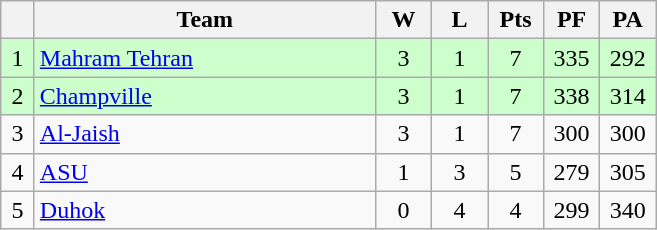<table class="wikitable" style="text-align: center;">
<tr>
<th width=15></th>
<th width=220>Team</th>
<th width=30>W</th>
<th width=30>L</th>
<th width=30>Pts</th>
<th width=30>PF</th>
<th width=30>PA</th>
</tr>
<tr bgcolor="ccffcc">
<td>1</td>
<td align="left"> <a href='#'>Mahram Tehran</a></td>
<td>3</td>
<td>1</td>
<td>7</td>
<td>335</td>
<td>292</td>
</tr>
<tr bgcolor="ccffcc">
<td>2</td>
<td align="left"> <a href='#'>Champville</a></td>
<td>3</td>
<td>1</td>
<td>7</td>
<td>338</td>
<td>314</td>
</tr>
<tr>
<td>3</td>
<td align="left"> <a href='#'>Al-Jaish</a></td>
<td>3</td>
<td>1</td>
<td>7</td>
<td>300</td>
<td>300</td>
</tr>
<tr>
<td>4</td>
<td align="left"> <a href='#'>ASU</a></td>
<td>1</td>
<td>3</td>
<td>5</td>
<td>279</td>
<td>305</td>
</tr>
<tr>
<td>5</td>
<td align="left"> <a href='#'>Duhok</a></td>
<td>0</td>
<td>4</td>
<td>4</td>
<td>299</td>
<td>340</td>
</tr>
</table>
